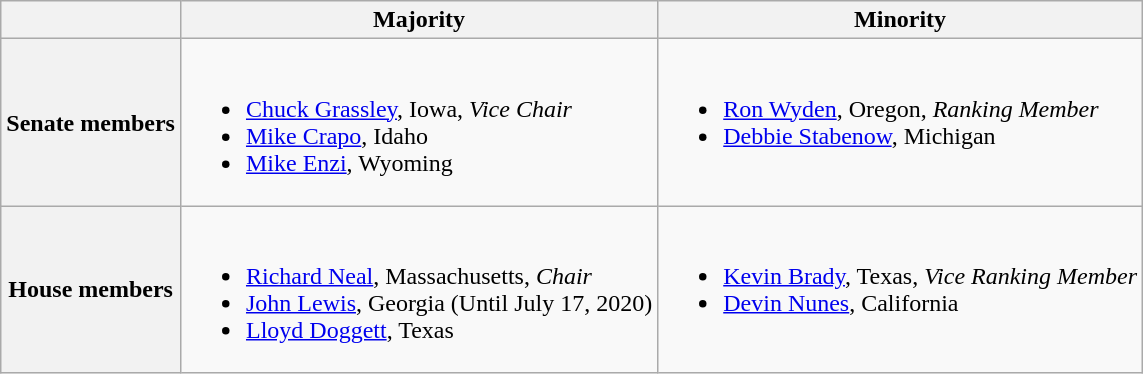<table class="wikitable">
<tr>
<th></th>
<th>Majority</th>
<th>Minority</th>
</tr>
<tr>
<th>Senate members</th>
<td valign="top" ><br><ul><li><a href='#'>Chuck Grassley</a>, Iowa, <em>Vice Chair</em></li><li><a href='#'>Mike Crapo</a>, Idaho</li><li><a href='#'>Mike Enzi</a>, Wyoming</li></ul></td>
<td valign="top" ><br><ul><li><a href='#'>Ron Wyden</a>, Oregon, <em>Ranking Member</em></li><li><a href='#'>Debbie Stabenow</a>, Michigan</li></ul></td>
</tr>
<tr>
<th>House members</th>
<td valign="top" ><br><ul><li><a href='#'>Richard Neal</a>, Massachusetts, <em>Chair</em></li><li><a href='#'>John Lewis</a>, Georgia (Until July 17, 2020)</li><li><a href='#'>Lloyd Doggett</a>, Texas</li></ul></td>
<td valign="top" ><br><ul><li><a href='#'>Kevin Brady</a>, Texas, <em>Vice Ranking Member</em></li><li><a href='#'>Devin Nunes</a>, California</li></ul></td>
</tr>
</table>
